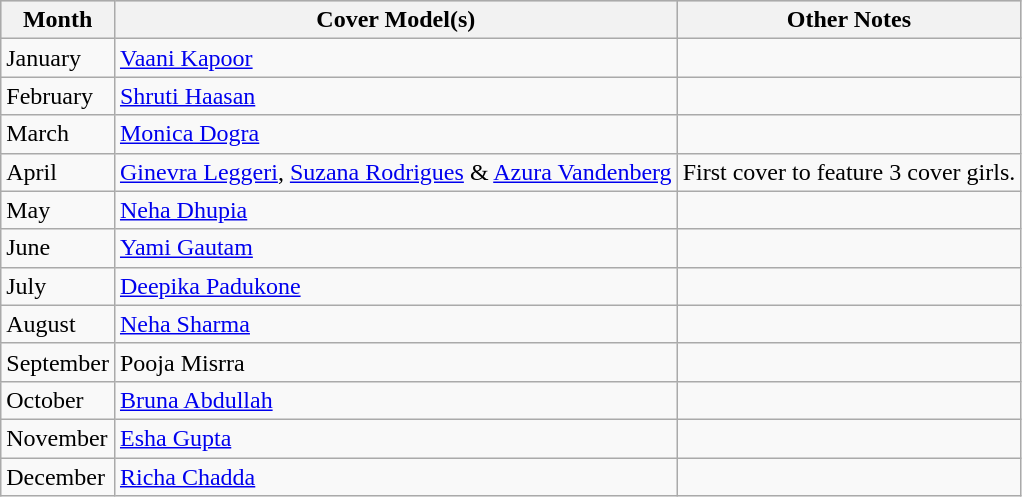<table class="wikitable">
<tr style="background:#ccc; text-align:center;">
<th>Month</th>
<th>Cover Model(s)</th>
<th>Other Notes</th>
</tr>
<tr>
<td>January</td>
<td><a href='#'>Vaani Kapoor</a></td>
<td></td>
</tr>
<tr>
<td>February</td>
<td><a href='#'>Shruti Haasan</a></td>
<td></td>
</tr>
<tr>
<td>March</td>
<td><a href='#'>Monica Dogra</a></td>
<td></td>
</tr>
<tr>
<td>April</td>
<td><a href='#'>Ginevra Leggeri</a>, <a href='#'>Suzana Rodrigues</a> & <a href='#'>Azura Vandenberg</a></td>
<td>First cover to feature 3 cover girls.</td>
</tr>
<tr>
<td>May</td>
<td><a href='#'>Neha Dhupia</a></td>
<td></td>
</tr>
<tr>
<td>June</td>
<td><a href='#'>Yami Gautam</a></td>
<td></td>
</tr>
<tr>
<td>July</td>
<td><a href='#'>Deepika Padukone</a></td>
<td></td>
</tr>
<tr>
<td>August</td>
<td><a href='#'>Neha Sharma</a></td>
<td></td>
</tr>
<tr>
<td>September</td>
<td>Pooja Misrra</td>
<td></td>
</tr>
<tr>
<td>October</td>
<td><a href='#'>Bruna Abdullah</a></td>
<td></td>
</tr>
<tr>
<td>November</td>
<td><a href='#'>Esha Gupta</a></td>
<td></td>
</tr>
<tr>
<td>December</td>
<td><a href='#'>Richa Chadda</a></td>
<td></td>
</tr>
</table>
